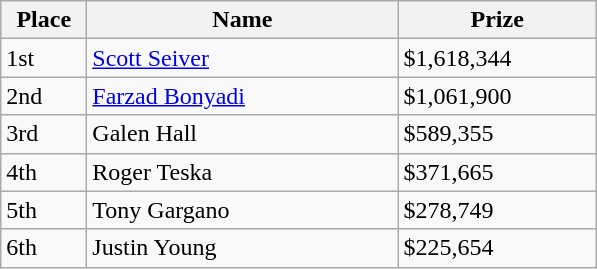<table class="wikitable">
<tr>
<th style="width:50px;">Place</th>
<th style="width:200px;">Name</th>
<th style="width:125px;">Prize</th>
</tr>
<tr>
<td>1st</td>
<td> <a href='#'>Scott Seiver</a></td>
<td>$1,618,344</td>
</tr>
<tr>
<td>2nd</td>
<td> <a href='#'>Farzad Bonyadi</a></td>
<td>$1,061,900</td>
</tr>
<tr>
<td>3rd</td>
<td> Galen Hall</td>
<td>$589,355</td>
</tr>
<tr>
<td>4th</td>
<td> Roger Teska</td>
<td>$371,665</td>
</tr>
<tr>
<td>5th</td>
<td> Tony Gargano</td>
<td>$278,749</td>
</tr>
<tr>
<td>6th</td>
<td> Justin Young</td>
<td>$225,654</td>
</tr>
</table>
